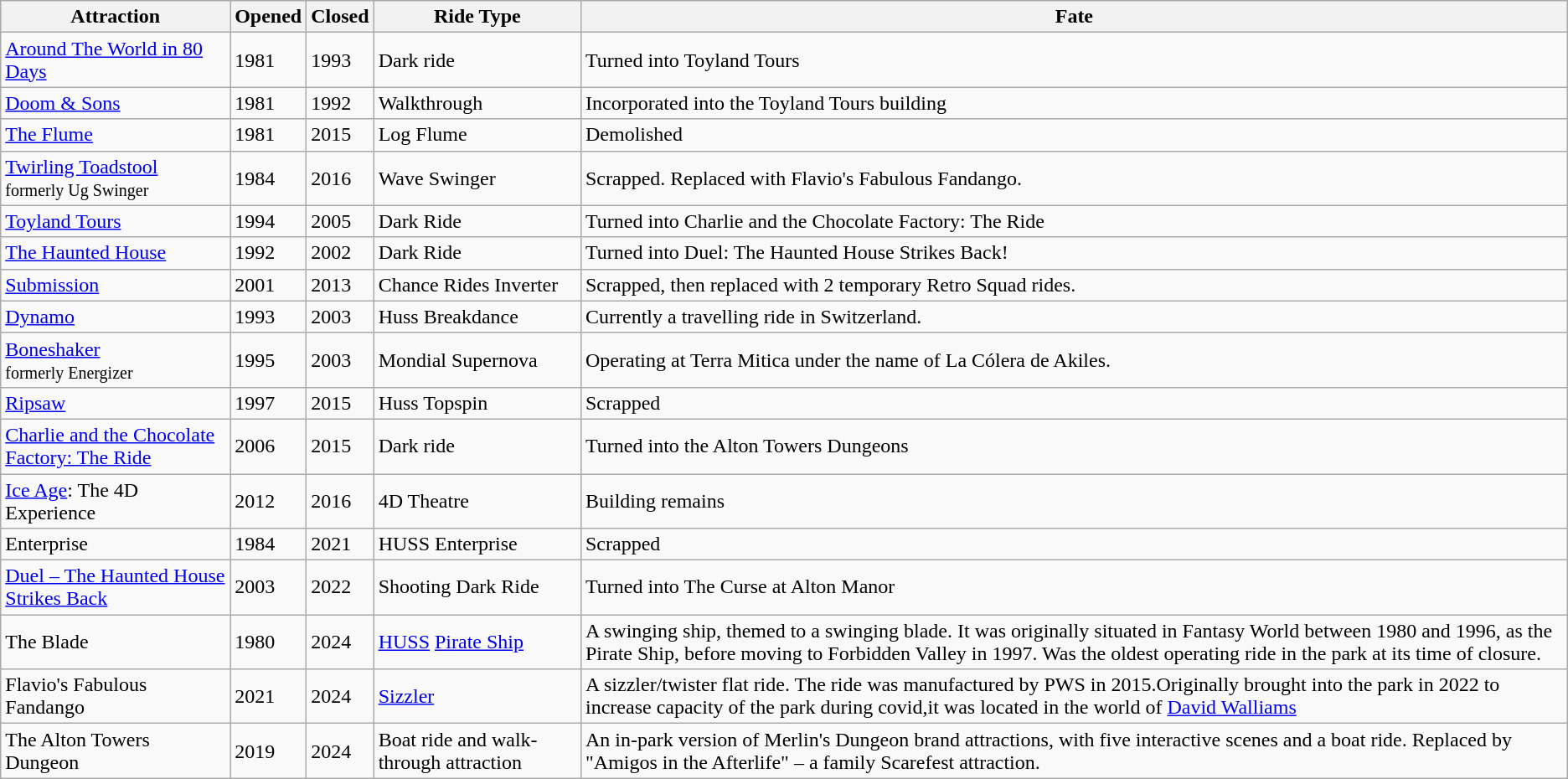<table class="wikitable sortable">
<tr>
<th>Attraction</th>
<th>Opened</th>
<th>Closed</th>
<th>Ride Type</th>
<th>Fate</th>
</tr>
<tr>
<td><a href='#'>Around The World in 80 Days</a></td>
<td>1981</td>
<td>1993</td>
<td>Dark ride</td>
<td>Turned into Toyland Tours</td>
</tr>
<tr>
<td><a href='#'>Doom & Sons</a></td>
<td>1981</td>
<td>1992</td>
<td>Walkthrough</td>
<td>Incorporated into the Toyland Tours building</td>
</tr>
<tr>
<td><a href='#'>The Flume</a></td>
<td>1981</td>
<td>2015</td>
<td>Log Flume</td>
<td>Demolished</td>
</tr>
<tr>
<td><a href='#'>Twirling Toadstool</a><br><small>formerly Ug Swinger</small></td>
<td>1984</td>
<td>2016</td>
<td>Wave Swinger</td>
<td>Scrapped. Replaced with Flavio's Fabulous Fandango.</td>
</tr>
<tr>
<td><a href='#'>Toyland Tours</a></td>
<td>1994</td>
<td>2005</td>
<td>Dark Ride</td>
<td>Turned into Charlie and the Chocolate Factory: The Ride</td>
</tr>
<tr>
<td><a href='#'>The Haunted House</a></td>
<td>1992</td>
<td>2002</td>
<td>Dark Ride</td>
<td>Turned into Duel: The Haunted House Strikes Back!</td>
</tr>
<tr>
<td><a href='#'>Submission</a></td>
<td>2001</td>
<td>2013</td>
<td>Chance Rides Inverter</td>
<td>Scrapped, then replaced with 2 temporary Retro Squad rides.</td>
</tr>
<tr>
<td><a href='#'>Dynamo</a></td>
<td>1993</td>
<td>2003</td>
<td>Huss Breakdance</td>
<td>Currently a travelling ride in Switzerland.</td>
</tr>
<tr>
<td><a href='#'>Boneshaker</a><br><small>formerly Energizer</small></td>
<td>1995</td>
<td>2003</td>
<td>Mondial Supernova</td>
<td>Operating at Terra Mitica under the name of La Cólera de Akiles.</td>
</tr>
<tr>
<td><a href='#'>Ripsaw</a></td>
<td>1997</td>
<td>2015</td>
<td>Huss Topspin</td>
<td>Scrapped</td>
</tr>
<tr>
<td><a href='#'>Charlie and the Chocolate Factory: The Ride</a></td>
<td>2006</td>
<td>2015</td>
<td>Dark ride</td>
<td>Turned into the Alton Towers Dungeons</td>
</tr>
<tr>
<td><a href='#'>Ice Age</a>: The 4D Experience</td>
<td>2012</td>
<td>2016</td>
<td>4D Theatre</td>
<td>Building remains </td>
</tr>
<tr>
<td>Enterprise</td>
<td>1984</td>
<td>2021</td>
<td>HUSS Enterprise</td>
<td>Scrapped</td>
</tr>
<tr>
<td><a href='#'>Duel – The Haunted House Strikes Back</a></td>
<td>2003</td>
<td>2022</td>
<td>Shooting Dark Ride</td>
<td>Turned into The Curse at Alton Manor</td>
</tr>
<tr>
<td>The Blade</td>
<td>1980</td>
<td>2024</td>
<td><a href='#'>HUSS</a> <a href='#'>Pirate Ship</a></td>
<td>A swinging ship, themed to a swinging blade. It was originally situated in Fantasy World between 1980 and 1996, as the Pirate Ship, before moving to Forbidden Valley in 1997. Was the oldest operating ride in the park at its time of closure.</td>
</tr>
<tr>
<td>Flavio's Fabulous Fandango</td>
<td>2021</td>
<td>2024</td>
<td><a href='#'>Sizzler</a></td>
<td>A sizzler/twister flat ride. The ride was manufactured by PWS in 2015.Originally brought into the park in 2022 to increase capacity of the park during covid,it was located in the world of <a href='#'>David Walliams</a></td>
</tr>
<tr>
<td>The Alton Towers Dungeon</td>
<td>2019</td>
<td>2024</td>
<td>Boat ride and walk-through attraction</td>
<td>An in-park version of Merlin's Dungeon brand attractions, with five interactive scenes and a boat ride. Replaced by "Amigos in the Afterlife" – a family Scarefest attraction.</td>
</tr>
</table>
